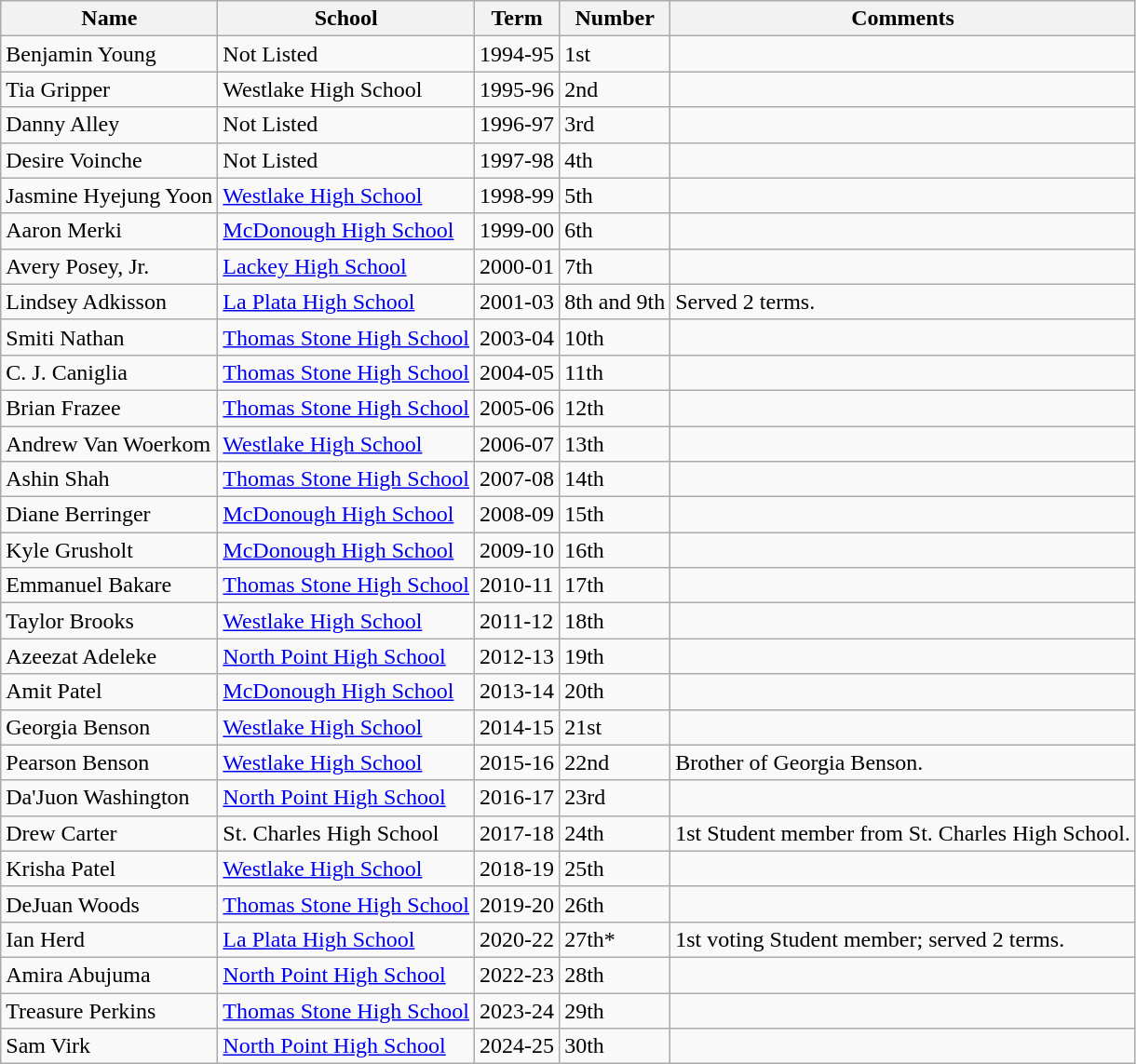<table class="wikitable">
<tr>
<th>Name</th>
<th>School</th>
<th>Term</th>
<th>Number</th>
<th>Comments</th>
</tr>
<tr>
<td>Benjamin Young</td>
<td>Not Listed</td>
<td>1994-95</td>
<td>1st</td>
<td></td>
</tr>
<tr>
<td>Tia Gripper</td>
<td>Westlake High School</td>
<td>1995-96</td>
<td>2nd</td>
<td></td>
</tr>
<tr>
<td>Danny Alley</td>
<td>Not Listed</td>
<td>1996-97</td>
<td>3rd</td>
<td></td>
</tr>
<tr>
<td>Desire Voinche</td>
<td>Not Listed</td>
<td>1997-98</td>
<td>4th</td>
<td></td>
</tr>
<tr>
<td>Jasmine Hyejung Yoon</td>
<td><a href='#'>Westlake High School</a></td>
<td>1998-99</td>
<td>5th</td>
<td></td>
</tr>
<tr>
<td>Aaron Merki</td>
<td><a href='#'>McDonough High School</a></td>
<td>1999-00</td>
<td>6th</td>
<td></td>
</tr>
<tr>
<td>Avery Posey, Jr.</td>
<td><a href='#'>Lackey High School</a></td>
<td>2000-01</td>
<td>7th</td>
<td></td>
</tr>
<tr>
<td>Lindsey Adkisson</td>
<td><a href='#'>La Plata High School</a></td>
<td>2001-03</td>
<td>8th and 9th</td>
<td>Served 2 terms.</td>
</tr>
<tr>
<td>Smiti Nathan</td>
<td><a href='#'>Thomas Stone High School</a></td>
<td>2003-04</td>
<td>10th</td>
<td></td>
</tr>
<tr>
<td>C. J. Caniglia</td>
<td><a href='#'>Thomas Stone High School</a></td>
<td>2004-05</td>
<td>11th</td>
<td></td>
</tr>
<tr>
<td>Brian Frazee</td>
<td><a href='#'>Thomas Stone High School</a></td>
<td>2005-06</td>
<td>12th</td>
<td></td>
</tr>
<tr>
<td>Andrew Van Woerkom</td>
<td><a href='#'>Westlake High School</a></td>
<td>2006-07</td>
<td>13th</td>
<td></td>
</tr>
<tr>
<td>Ashin Shah</td>
<td><a href='#'>Thomas Stone High School</a></td>
<td>2007-08</td>
<td>14th</td>
<td></td>
</tr>
<tr>
<td>Diane Berringer</td>
<td><a href='#'>McDonough High School</a></td>
<td>2008-09</td>
<td>15th</td>
<td></td>
</tr>
<tr>
<td>Kyle Grusholt</td>
<td><a href='#'>McDonough High School</a></td>
<td>2009-10</td>
<td>16th</td>
<td></td>
</tr>
<tr>
<td>Emmanuel Bakare</td>
<td><a href='#'>Thomas Stone High School</a></td>
<td>2010-11</td>
<td>17th</td>
<td></td>
</tr>
<tr>
<td>Taylor Brooks</td>
<td><a href='#'>Westlake High School</a></td>
<td>2011-12</td>
<td>18th</td>
<td></td>
</tr>
<tr>
<td>Azeezat Adeleke</td>
<td><a href='#'>North Point High School</a></td>
<td>2012-13</td>
<td>19th</td>
<td></td>
</tr>
<tr>
<td>Amit Patel</td>
<td><a href='#'>McDonough High School</a></td>
<td>2013-14</td>
<td>20th</td>
<td></td>
</tr>
<tr>
<td>Georgia Benson</td>
<td><a href='#'>Westlake High School</a></td>
<td>2014-15</td>
<td>21st</td>
<td></td>
</tr>
<tr>
<td>Pearson Benson</td>
<td><a href='#'>Westlake High School</a></td>
<td>2015-16</td>
<td>22nd</td>
<td>Brother of Georgia Benson.</td>
</tr>
<tr>
<td>Da'Juon Washington</td>
<td><a href='#'>North Point High School</a></td>
<td>2016-17</td>
<td>23rd</td>
<td></td>
</tr>
<tr>
<td>Drew Carter</td>
<td>St. Charles High School</td>
<td>2017-18</td>
<td>24th</td>
<td>1st Student member from St. Charles High School.</td>
</tr>
<tr>
<td>Krisha Patel</td>
<td><a href='#'>Westlake High School</a></td>
<td>2018-19</td>
<td>25th</td>
<td></td>
</tr>
<tr>
<td>DeJuan Woods</td>
<td><a href='#'>Thomas Stone High School</a></td>
<td>2019-20</td>
<td>26th</td>
<td></td>
</tr>
<tr>
<td>Ian Herd</td>
<td><a href='#'>La Plata High School</a></td>
<td>2020-22</td>
<td>27th*</td>
<td>1st voting Student member; served 2 terms.</td>
</tr>
<tr>
<td>Amira Abujuma</td>
<td><a href='#'>North Point High School</a></td>
<td>2022-23</td>
<td>28th</td>
</tr>
<tr>
<td>Treasure Perkins</td>
<td><a href='#'>Thomas Stone High School</a></td>
<td>2023-24</td>
<td>29th</td>
<td></td>
</tr>
<tr>
<td>Sam Virk</td>
<td><a href='#'>North Point High School</a></td>
<td>2024-25</td>
<td>30th</td>
<td></td>
</tr>
</table>
